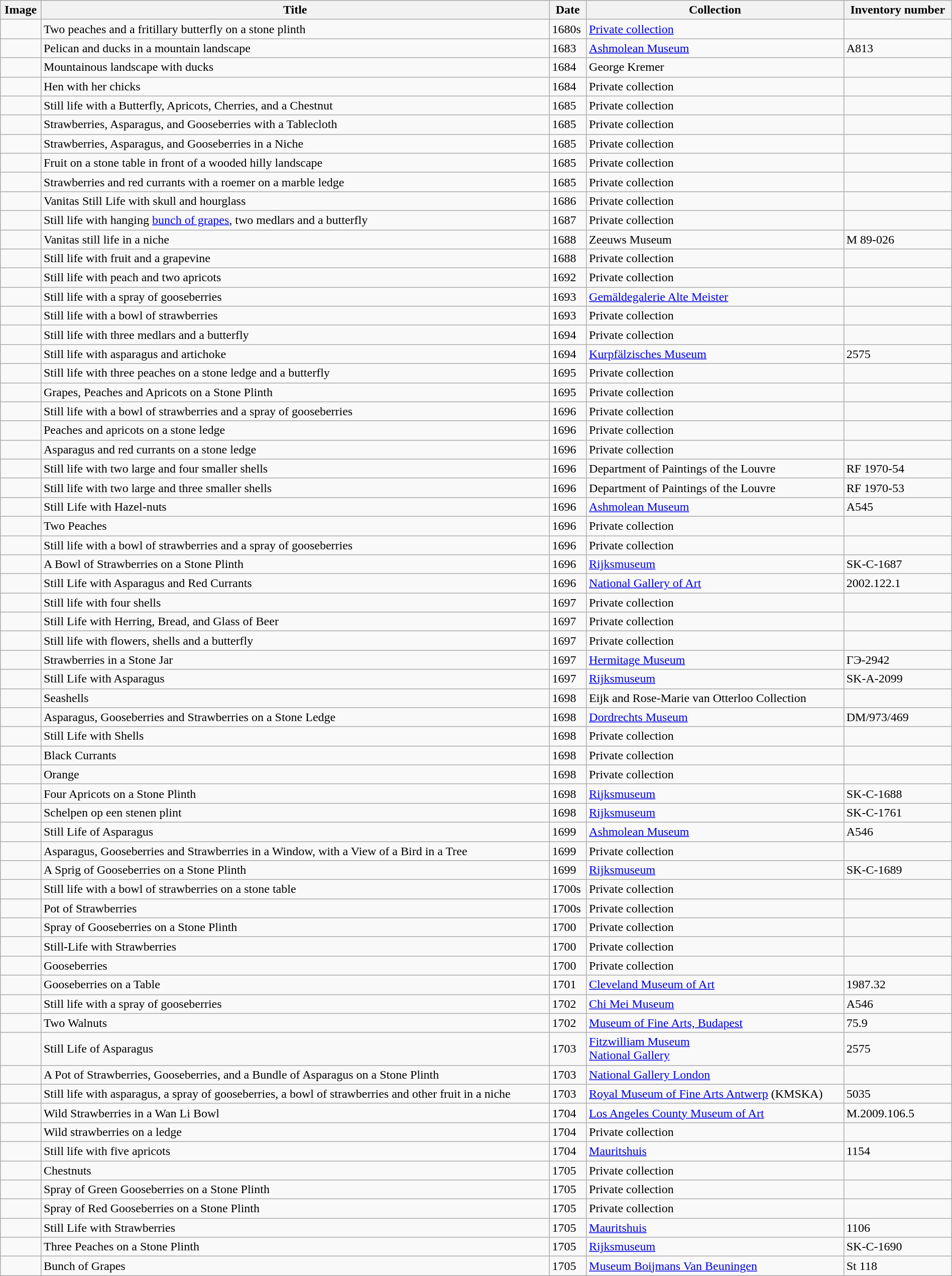<table class='wikitable sortable' style='width:100%'>
<tr>
<th>Image</th>
<th>Title</th>
<th>Date</th>
<th>Collection</th>
<th>Inventory number</th>
</tr>
<tr>
<td></td>
<td>Two peaches and a fritillary butterfly on a stone plinth</td>
<td>1680s</td>
<td><a href='#'>Private collection</a></td>
<td></td>
</tr>
<tr>
<td></td>
<td>Pelican and ducks in a mountain landscape</td>
<td>1683</td>
<td><a href='#'>Ashmolean Museum</a></td>
<td>A813</td>
</tr>
<tr>
<td></td>
<td>Mountainous landscape with ducks</td>
<td>1684</td>
<td>George Kremer</td>
<td></td>
</tr>
<tr>
<td></td>
<td>Hen with her chicks</td>
<td>1684</td>
<td>Private collection</td>
<td></td>
</tr>
<tr>
<td></td>
<td>Still life with a Butterfly, Apricots, Cherries, and a Chestnut</td>
<td>1685</td>
<td>Private collection</td>
<td></td>
</tr>
<tr>
<td></td>
<td>Strawberries, Asparagus, and Gooseberries with a Tablecloth</td>
<td>1685</td>
<td>Private collection</td>
<td></td>
</tr>
<tr>
<td></td>
<td>Strawberries, Asparagus, and Gooseberries in a Niche</td>
<td>1685</td>
<td>Private collection</td>
<td></td>
</tr>
<tr>
<td></td>
<td>Fruit on a stone table in front of a wooded hilly landscape</td>
<td>1685</td>
<td>Private collection</td>
<td></td>
</tr>
<tr>
<td></td>
<td>Strawberries and red currants with a roemer on a marble ledge</td>
<td>1685</td>
<td>Private collection</td>
<td></td>
</tr>
<tr>
<td></td>
<td>Vanitas Still Life with skull and hourglass</td>
<td>1686</td>
<td>Private collection</td>
<td></td>
</tr>
<tr>
<td></td>
<td>Still life with hanging <a href='#'>bunch of grapes</a>, two medlars and a butterfly</td>
<td>1687</td>
<td>Private collection</td>
<td></td>
</tr>
<tr>
<td></td>
<td>Vanitas still life in a niche</td>
<td>1688</td>
<td>Zeeuws Museum</td>
<td>M 89-026</td>
</tr>
<tr>
<td></td>
<td>Still life with fruit and a grapevine</td>
<td>1688</td>
<td>Private collection</td>
<td></td>
</tr>
<tr>
<td></td>
<td>Still life with peach and two apricots</td>
<td>1692</td>
<td>Private collection</td>
<td></td>
</tr>
<tr>
<td></td>
<td>Still life with a spray of gooseberries</td>
<td>1693</td>
<td><a href='#'>Gemäldegalerie Alte Meister</a></td>
<td></td>
</tr>
<tr>
<td></td>
<td>Still life with a bowl of strawberries</td>
<td>1693</td>
<td>Private collection</td>
<td></td>
</tr>
<tr>
<td></td>
<td>Still life with three medlars and a butterfly</td>
<td>1694</td>
<td>Private collection</td>
<td></td>
</tr>
<tr>
<td></td>
<td>Still life with asparagus and artichoke</td>
<td>1694</td>
<td><a href='#'>Kurpfälzisches Museum</a></td>
<td>2575</td>
</tr>
<tr>
<td></td>
<td>Still life with three peaches on a stone ledge and a butterfly</td>
<td>1695</td>
<td>Private collection</td>
<td></td>
</tr>
<tr>
<td></td>
<td>Grapes, Peaches and Apricots on a Stone Plinth</td>
<td>1695</td>
<td>Private collection</td>
<td></td>
</tr>
<tr>
<td></td>
<td>Still life with a bowl of strawberries and a spray of gooseberries</td>
<td>1696</td>
<td>Private collection</td>
<td></td>
</tr>
<tr>
<td></td>
<td>Peaches and apricots on a stone ledge</td>
<td>1696</td>
<td>Private collection</td>
<td></td>
</tr>
<tr>
<td></td>
<td>Asparagus and red currants on a stone ledge</td>
<td>1696</td>
<td>Private collection</td>
<td></td>
</tr>
<tr>
<td></td>
<td>Still life with two large and four smaller shells</td>
<td>1696</td>
<td>Department of Paintings of the Louvre</td>
<td>RF 1970-54</td>
</tr>
<tr>
<td></td>
<td>Still life with two large and three smaller shells</td>
<td>1696</td>
<td>Department of Paintings of the Louvre</td>
<td>RF 1970-53</td>
</tr>
<tr>
<td></td>
<td>Still Life with Hazel-nuts</td>
<td>1696</td>
<td><a href='#'>Ashmolean Museum</a></td>
<td>A545</td>
</tr>
<tr>
<td></td>
<td>Two Peaches</td>
<td>1696</td>
<td>Private collection</td>
<td></td>
</tr>
<tr>
<td></td>
<td>Still life with a bowl of strawberries and a spray of gooseberries</td>
<td>1696</td>
<td>Private collection</td>
<td></td>
</tr>
<tr>
<td></td>
<td>A Bowl of Strawberries on a Stone Plinth</td>
<td>1696</td>
<td><a href='#'>Rijksmuseum</a></td>
<td>SK-C-1687</td>
</tr>
<tr>
<td></td>
<td>Still Life with Asparagus and Red Currants</td>
<td>1696</td>
<td><a href='#'>National Gallery of Art</a></td>
<td>2002.122.1</td>
</tr>
<tr>
<td></td>
<td>Still life with four shells</td>
<td>1697</td>
<td>Private collection</td>
<td></td>
</tr>
<tr>
<td></td>
<td>Still Life with Herring, Bread, and Glass of Beer</td>
<td>1697</td>
<td>Private collection</td>
<td></td>
</tr>
<tr>
<td></td>
<td>Still life with flowers, shells and a butterfly</td>
<td>1697</td>
<td>Private collection</td>
<td></td>
</tr>
<tr>
<td></td>
<td>Strawberries in a Stone Jar</td>
<td>1697</td>
<td><a href='#'>Hermitage Museum</a></td>
<td>ГЭ-2942</td>
</tr>
<tr>
<td></td>
<td>Still Life with Asparagus</td>
<td>1697</td>
<td><a href='#'>Rijksmuseum</a></td>
<td>SK-A-2099</td>
</tr>
<tr>
<td></td>
<td>Seashells</td>
<td>1698</td>
<td>Eijk and Rose-Marie van Otterloo Collection</td>
<td></td>
</tr>
<tr>
<td></td>
<td>Asparagus, Gooseberries and Strawberries on a Stone Ledge</td>
<td>1698</td>
<td><a href='#'>Dordrechts Museum</a></td>
<td>DM/973/469</td>
</tr>
<tr>
<td></td>
<td>Still Life with Shells</td>
<td>1698</td>
<td>Private collection</td>
<td></td>
</tr>
<tr>
<td></td>
<td>Black Currants</td>
<td>1698</td>
<td>Private collection</td>
<td></td>
</tr>
<tr>
<td></td>
<td>Orange</td>
<td>1698</td>
<td>Private collection</td>
<td></td>
</tr>
<tr>
<td></td>
<td>Four Apricots on a Stone Plinth</td>
<td>1698</td>
<td><a href='#'>Rijksmuseum</a></td>
<td>SK-C-1688</td>
</tr>
<tr>
<td></td>
<td>Schelpen op een stenen plint</td>
<td>1698</td>
<td><a href='#'>Rijksmuseum</a></td>
<td>SK-C-1761</td>
</tr>
<tr>
<td></td>
<td>Still Life of Asparagus</td>
<td>1699</td>
<td><a href='#'>Ashmolean Museum</a></td>
<td>A546</td>
</tr>
<tr>
<td></td>
<td>Asparagus, Gooseberries and Strawberries in a Window, with a View of a Bird in a Tree</td>
<td>1699</td>
<td>Private collection</td>
<td></td>
</tr>
<tr>
<td></td>
<td>A Sprig of Gooseberries on a Stone Plinth</td>
<td>1699</td>
<td><a href='#'>Rijksmuseum</a></td>
<td>SK-C-1689</td>
</tr>
<tr>
<td></td>
<td>Still life with a bowl of strawberries on a stone table</td>
<td>1700s</td>
<td>Private collection</td>
<td></td>
</tr>
<tr>
<td></td>
<td>Pot of Strawberries</td>
<td>1700s</td>
<td>Private collection</td>
<td></td>
</tr>
<tr>
<td></td>
<td>Spray of Gooseberries on a Stone Plinth</td>
<td>1700</td>
<td>Private collection</td>
<td></td>
</tr>
<tr>
<td></td>
<td>Still-Life with Strawberries</td>
<td>1700</td>
<td>Private collection</td>
<td></td>
</tr>
<tr>
<td></td>
<td>Gooseberries</td>
<td>1700</td>
<td>Private collection</td>
<td></td>
</tr>
<tr>
<td></td>
<td>Gooseberries on a Table</td>
<td>1701</td>
<td><a href='#'>Cleveland Museum of Art</a></td>
<td>1987.32</td>
</tr>
<tr>
<td></td>
<td>Still life with a spray of gooseberries</td>
<td>1702</td>
<td><a href='#'>Chi Mei Museum</a></td>
<td>A546</td>
</tr>
<tr>
<td></td>
<td>Two Walnuts</td>
<td>1702</td>
<td><a href='#'>Museum of Fine Arts, Budapest</a></td>
<td>75.9</td>
</tr>
<tr>
<td></td>
<td>Still Life of Asparagus</td>
<td>1703</td>
<td><a href='#'>Fitzwilliam Museum</a><br><a href='#'>National Gallery</a></td>
<td>2575</td>
</tr>
<tr>
<td></td>
<td>A Pot of Strawberries, Gooseberries, and a Bundle of Asparagus on a Stone Plinth</td>
<td>1703</td>
<td><a href='#'>National Gallery London</a></td>
<td></td>
</tr>
<tr>
<td></td>
<td>Still life with asparagus, a spray of gooseberries, a bowl of strawberries and other fruit in a niche</td>
<td>1703</td>
<td><a href='#'>Royal Museum of Fine Arts Antwerp</a> (KMSKA)</td>
<td>5035</td>
</tr>
<tr>
<td></td>
<td>Wild Strawberries in a Wan Li Bowl</td>
<td>1704</td>
<td><a href='#'>Los Angeles County Museum of Art</a></td>
<td>M.2009.106.5</td>
</tr>
<tr>
<td></td>
<td>Wild strawberries on a ledge</td>
<td>1704</td>
<td>Private collection</td>
<td></td>
</tr>
<tr>
<td></td>
<td>Still life with five apricots</td>
<td>1704</td>
<td><a href='#'>Mauritshuis</a></td>
<td>1154</td>
</tr>
<tr>
<td></td>
<td>Chestnuts</td>
<td>1705</td>
<td>Private collection</td>
<td></td>
</tr>
<tr>
<td></td>
<td>Spray of Green Gooseberries on a Stone Plinth</td>
<td>1705</td>
<td>Private collection</td>
<td></td>
</tr>
<tr>
<td></td>
<td>Spray of Red Gooseberries on a Stone Plinth</td>
<td>1705</td>
<td>Private collection</td>
<td></td>
</tr>
<tr>
<td></td>
<td>Still Life with Strawberries</td>
<td>1705</td>
<td><a href='#'>Mauritshuis</a></td>
<td>1106</td>
</tr>
<tr>
<td></td>
<td>Three Peaches on a Stone Plinth</td>
<td>1705</td>
<td><a href='#'>Rijksmuseum</a></td>
<td>SK-C-1690</td>
</tr>
<tr>
<td></td>
<td>Bunch of Grapes</td>
<td>1705</td>
<td><a href='#'>Museum Boijmans Van Beuningen</a></td>
<td>St 118</td>
</tr>
</table>
